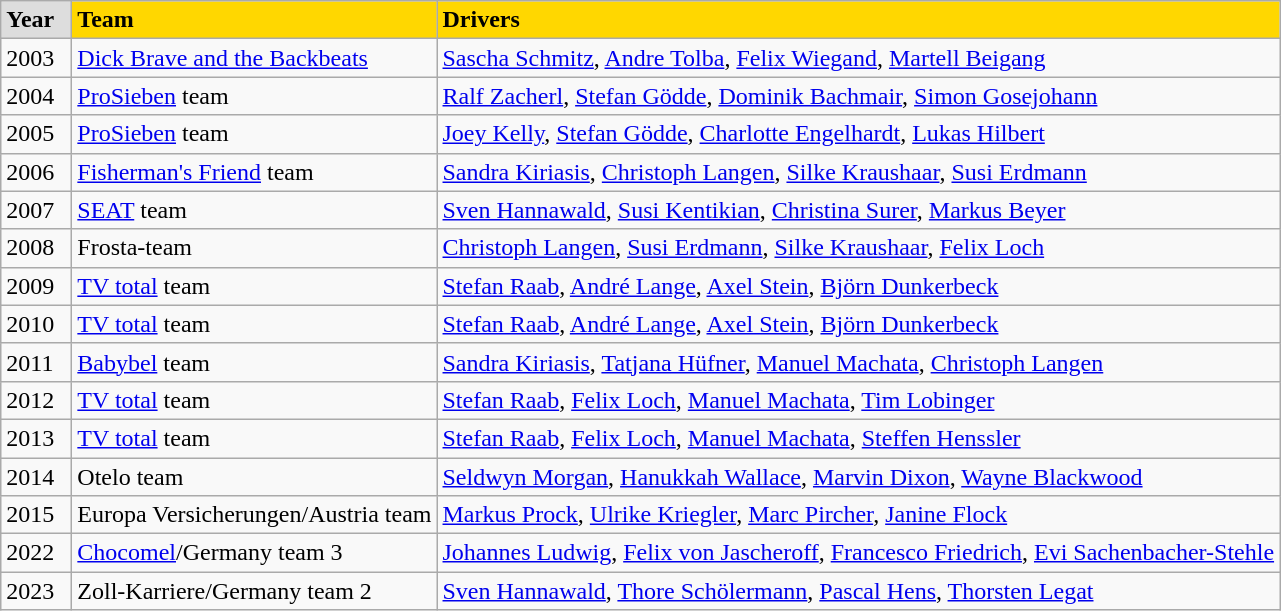<table class="wikitable nowrap">
<tr>
<td width="40" style="background:#dddddd;"><strong>Year</strong></td>
<td style="background:gold;"><strong>Team</strong></td>
<td style="background:gold;"><strong>Drivers</strong></td>
</tr>
<tr>
<td>2003</td>
<td><a href='#'>Dick Brave and the Backbeats</a></td>
<td><a href='#'>Sascha Schmitz</a>, <a href='#'>Andre Tolba</a>, <a href='#'>Felix Wiegand</a>, <a href='#'>Martell Beigang</a></td>
</tr>
<tr>
<td>2004</td>
<td><a href='#'>ProSieben</a> team</td>
<td><a href='#'>Ralf Zacherl</a>, <a href='#'>Stefan Gödde</a>, <a href='#'>Dominik Bachmair</a>, <a href='#'>Simon Gosejohann</a></td>
</tr>
<tr>
<td>2005</td>
<td><a href='#'>ProSieben</a> team</td>
<td><a href='#'>Joey Kelly</a>, <a href='#'>Stefan Gödde</a>, <a href='#'>Charlotte Engelhardt</a>, <a href='#'>Lukas Hilbert</a></td>
</tr>
<tr>
<td>2006</td>
<td><a href='#'>Fisherman's Friend</a> team</td>
<td><a href='#'>Sandra Kiriasis</a>, <a href='#'>Christoph Langen</a>, <a href='#'>Silke Kraushaar</a>, <a href='#'>Susi Erdmann</a></td>
</tr>
<tr>
<td>2007</td>
<td><a href='#'>SEAT</a> team</td>
<td><a href='#'>Sven Hannawald</a>, <a href='#'>Susi Kentikian</a>, <a href='#'>Christina Surer</a>, <a href='#'>Markus Beyer</a></td>
</tr>
<tr>
<td>2008</td>
<td>Frosta-team</td>
<td><a href='#'>Christoph Langen</a>, <a href='#'>Susi Erdmann</a>, <a href='#'>Silke Kraushaar</a>, <a href='#'>Felix Loch</a></td>
</tr>
<tr>
<td>2009</td>
<td><a href='#'>TV total</a> team</td>
<td><a href='#'>Stefan Raab</a>, <a href='#'>André Lange</a>, <a href='#'>Axel Stein</a>, <a href='#'>Björn Dunkerbeck</a></td>
</tr>
<tr>
<td>2010</td>
<td><a href='#'>TV total</a> team</td>
<td><a href='#'>Stefan Raab</a>, <a href='#'>André Lange</a>, <a href='#'>Axel Stein</a>, <a href='#'>Björn Dunkerbeck</a></td>
</tr>
<tr>
<td>2011</td>
<td><a href='#'>Babybel</a> team</td>
<td><a href='#'>Sandra Kiriasis</a>, <a href='#'>Tatjana Hüfner</a>, <a href='#'>Manuel Machata</a>, <a href='#'>Christoph Langen</a></td>
</tr>
<tr>
<td>2012</td>
<td><a href='#'>TV total</a> team</td>
<td><a href='#'>Stefan Raab</a>, <a href='#'>Felix Loch</a>, <a href='#'>Manuel Machata</a>, <a href='#'>Tim Lobinger</a></td>
</tr>
<tr>
<td>2013</td>
<td><a href='#'>TV total</a> team</td>
<td><a href='#'>Stefan Raab</a>, <a href='#'>Felix Loch</a>, <a href='#'>Manuel Machata</a>, <a href='#'>Steffen Henssler</a></td>
</tr>
<tr>
<td>2014</td>
<td>Otelo team</td>
<td><a href='#'>Seldwyn Morgan</a>, <a href='#'>Hanukkah Wallace</a>, <a href='#'>Marvin Dixon</a>, <a href='#'>Wayne Blackwood</a></td>
</tr>
<tr>
<td>2015</td>
<td>Europa Versicherungen/Austria team</td>
<td><a href='#'>Markus Prock</a>, <a href='#'>Ulrike Kriegler</a>, <a href='#'>Marc Pircher</a>, <a href='#'>Janine Flock</a></td>
</tr>
<tr>
<td>2022</td>
<td><a href='#'>Chocomel</a>/Germany team 3</td>
<td><a href='#'>Johannes Ludwig</a>, <a href='#'>Felix von Jascheroff</a>, <a href='#'>Francesco Friedrich</a>, <a href='#'>Evi Sachenbacher-Stehle</a></td>
</tr>
<tr>
<td>2023</td>
<td>Zoll-Karriere/Germany team 2</td>
<td><a href='#'>Sven Hannawald</a>, <a href='#'>Thore Schölermann</a>, <a href='#'>Pascal Hens</a>, <a href='#'>Thorsten Legat</a></td>
</tr>
</table>
